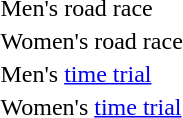<table>
<tr>
<td>Men's road race</td>
<td></td>
<td></td>
<td></td>
</tr>
<tr>
<td>Women's road race</td>
<td></td>
<td></td>
<td></td>
</tr>
<tr>
<td>Men's <a href='#'>time trial</a></td>
<td></td>
<td></td>
<td></td>
</tr>
<tr>
<td>Women's <a href='#'>time trial</a></td>
<td></td>
<td></td>
<td></td>
</tr>
</table>
